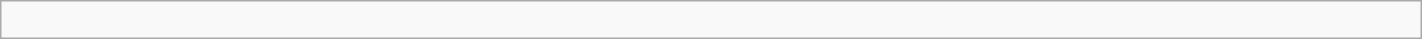<table class="wikitable" width=75%>
<tr>
<td><br></td>
</tr>
</table>
